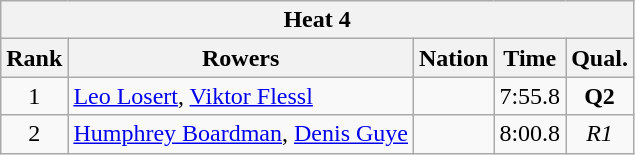<table class="wikitable" style="text-align:center">
<tr>
<th colspan=5 align=center><strong>Heat 4</strong></th>
</tr>
<tr>
<th>Rank</th>
<th>Rowers</th>
<th>Nation</th>
<th>Time</th>
<th>Qual.</th>
</tr>
<tr>
<td>1</td>
<td align=left><a href='#'>Leo Losert</a>, <a href='#'>Viktor Flessl</a></td>
<td align=left></td>
<td>7:55.8</td>
<td><strong>Q2</strong></td>
</tr>
<tr>
<td>2</td>
<td align=left><a href='#'>Humphrey Boardman</a>, <a href='#'>Denis Guye</a></td>
<td align=left></td>
<td>8:00.8</td>
<td><em>R1</em></td>
</tr>
</table>
